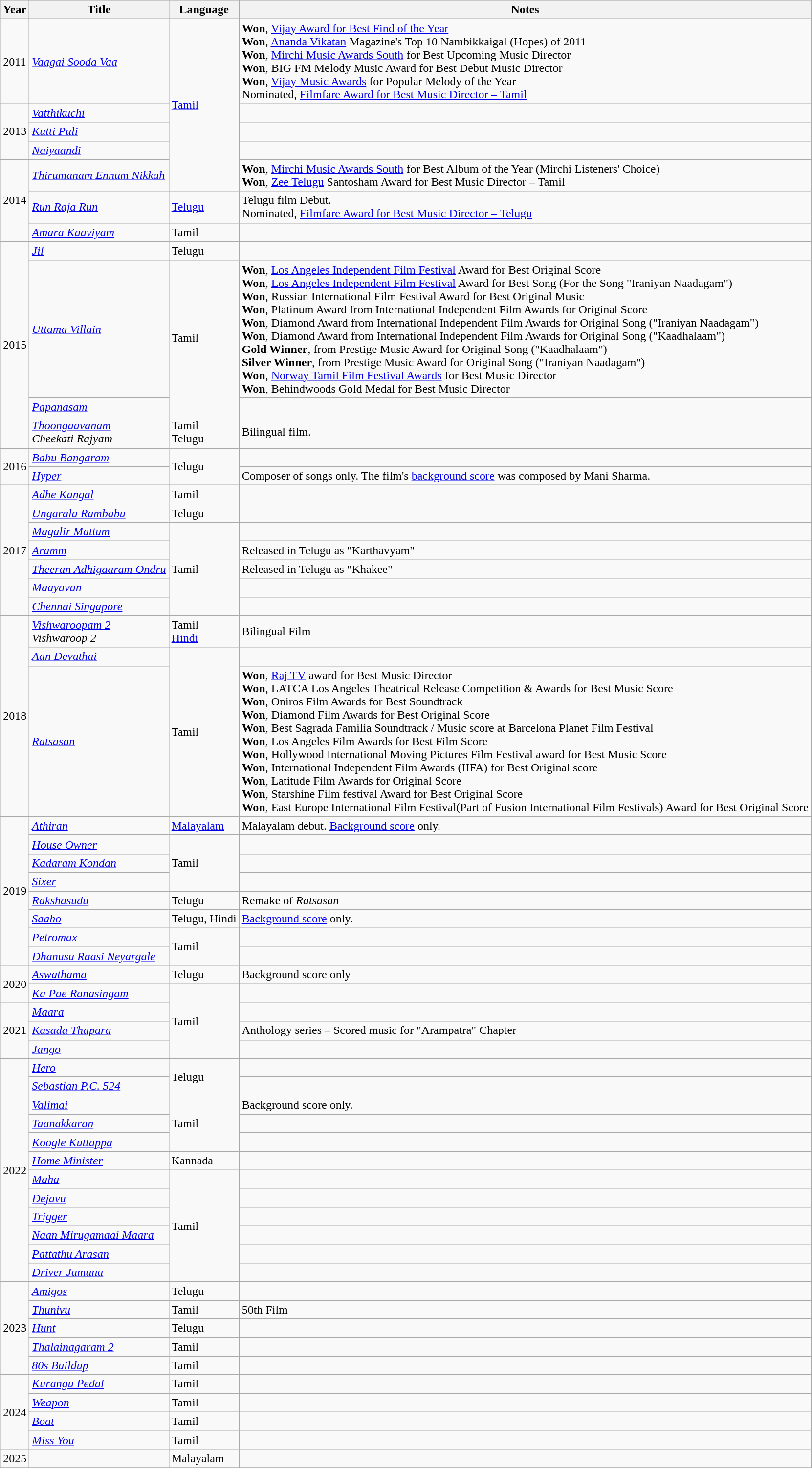<table class="wikitable">
<tr style="background:#ccc; text-align:center;">
<th>Year</th>
<th>Title</th>
<th>Language</th>
<th>Notes</th>
</tr>
<tr>
<td>2011</td>
<td><em><a href='#'>Vaagai Sooda Vaa</a></em></td>
<td rowspan="5"><a href='#'>Tamil</a></td>
<td><strong>Won</strong>, <a href='#'>Vijay Award for Best Find of the Year</a><br><strong>Won</strong>, <a href='#'>Ananda Vikatan</a> Magazine's Top 10 Nambikkaigal (Hopes) of 2011<br><strong>Won</strong>, <a href='#'>Mirchi Music Awards South</a> for Best Upcoming Music Director<br><strong>Won</strong>, BIG FM Melody Music Award for Best Debut Music Director <br><strong>Won</strong>, <a href='#'>Vijay Music Awards</a> for Popular Melody of the Year <br>Nominated, <a href='#'>Filmfare Award for Best Music Director&nbsp;– Tamil</a></td>
</tr>
<tr>
<td rowspan="3">2013</td>
<td><em><a href='#'>Vatthikuchi</a></em></td>
<td></td>
</tr>
<tr>
<td><em><a href='#'>Kutti Puli</a></em></td>
<td></td>
</tr>
<tr>
<td><em><a href='#'>Naiyaandi</a></em></td>
<td></td>
</tr>
<tr>
<td rowspan="3">2014</td>
<td><em><a href='#'>Thirumanam Ennum Nikkah</a></em></td>
<td><strong>Won</strong>, <a href='#'>Mirchi Music Awards South</a> for Best Album of the Year (Mirchi Listeners' Choice)<br><strong>Won</strong>, <a href='#'>Zee Telugu</a> Santosham  Award for Best Music Director – Tamil</td>
</tr>
<tr>
<td><em><a href='#'>Run Raja Run</a></em></td>
<td><a href='#'>Telugu</a></td>
<td>Telugu film Debut.<br>Nominated, <a href='#'>Filmfare Award for Best Music Director&nbsp;– Telugu</a></td>
</tr>
<tr>
<td><em><a href='#'>Amara Kaaviyam</a></em></td>
<td>Tamil</td>
<td></td>
</tr>
<tr>
<td rowspan="4">2015</td>
<td><em><a href='#'>Jil</a></em></td>
<td>Telugu</td>
<td></td>
</tr>
<tr>
<td><em><a href='#'>Uttama Villain</a></em></td>
<td rowspan="2">Tamil</td>
<td><strong>Won</strong>, <a href='#'>Los Angeles Independent Film Festival</a> Award for Best Original Score<br><strong>Won</strong>, <a href='#'>Los Angeles Independent Film Festival</a> Award for Best Song (For the Song "Iraniyan Naadagam")<br><strong>Won</strong>, Russian International Film Festival Award for Best Original Music<br><strong>Won</strong>, Platinum Award from International Independent Film Awards for Original Score<br><strong>Won</strong>, Diamond Award from International Independent Film Awards for Original Song ("Iraniyan Naadagam")<br><strong>Won</strong>, Diamond Award from International Independent Film Awards for Original Song ("Kaadhalaam")<br><strong>Gold Winner</strong>, from Prestige Music Award for Original Song ("Kaadhalaam")<br><strong>Silver Winner</strong>, from Prestige Music Award for Original Song ("Iraniyan Naadagam")<br><strong>Won</strong>, <a href='#'>Norway Tamil Film Festival Awards</a> for Best Music Director<br><strong>Won</strong>, Behindwoods Gold Medal for Best Music Director</td>
</tr>
<tr>
<td><em><a href='#'>Papanasam</a></em></td>
<td></td>
</tr>
<tr>
<td><em><a href='#'>Thoongaavanam</a></em><br><em>Cheekati Rajyam</em></td>
<td>Tamil<br>Telugu</td>
<td>Bilingual film.</td>
</tr>
<tr>
<td rowspan="2">2016</td>
<td><em><a href='#'>Babu Bangaram</a></em></td>
<td rowspan="2">Telugu</td>
<td></td>
</tr>
<tr>
<td><em><a href='#'>Hyper</a></em></td>
<td>Composer of songs only. The film's <a href='#'>background score</a> was composed by Mani Sharma.</td>
</tr>
<tr>
<td rowspan="7">2017</td>
<td><em><a href='#'>Adhe Kangal</a></em></td>
<td>Tamil</td>
<td></td>
</tr>
<tr>
<td><em><a href='#'>Ungarala Rambabu</a></em></td>
<td>Telugu</td>
<td></td>
</tr>
<tr>
<td><em><a href='#'>Magalir Mattum</a></em></td>
<td rowspan="5">Tamil</td>
<td></td>
</tr>
<tr>
<td><em><a href='#'>Aramm</a></em></td>
<td>Released in Telugu as "Karthavyam"</td>
</tr>
<tr>
<td><em><a href='#'>Theeran Adhigaaram Ondru</a></em></td>
<td>Released in Telugu as "Khakee"</td>
</tr>
<tr>
<td><em><a href='#'>Maayavan</a></em></td>
<td></td>
</tr>
<tr>
<td><em><a href='#'>Chennai Singapore</a></em></td>
<td></td>
</tr>
<tr>
<td rowspan="3">2018</td>
<td><em><a href='#'>Vishwaroopam 2</a></em><br><em>Vishwaroop 2</em></td>
<td>Tamil<br><a href='#'>Hindi</a></td>
<td>Bilingual Film</td>
</tr>
<tr>
<td><em><a href='#'>Aan Devathai</a></em></td>
<td rowspan="2">Tamil</td>
<td></td>
</tr>
<tr>
<td><em><a href='#'>Ratsasan</a></em></td>
<td><strong>Won</strong>, <a href='#'>Raj TV</a> award for Best Music Director<br><strong>Won</strong>, LATCA Los Angeles Theatrical Release Competition & Awards for Best Music Score<br><strong>Won</strong>, Oniros Film Awards for Best Soundtrack<br><strong>Won</strong>, Diamond Film Awards for Best Original Score<br><strong>Won</strong>, Best Sagrada Familia Soundtrack / Music score at Barcelona Planet Film Festival<br><strong>Won</strong>, Los Angeles Film Awards for Best Film Score<br><strong>Won</strong>, Hollywood International Moving Pictures Film Festival award for Best Music Score<br><strong>Won</strong>, International Independent Film Awards (IIFA) for Best Original score<br><strong>Won</strong>, Latitude Film Awards for Original Score <br><strong>Won</strong>, Starshine Film festival Award for Best Original Score <br><strong>Won</strong>, East Europe International Film Festival(Part of Fusion International Film Festivals) Award for Best Original Score </td>
</tr>
<tr>
<td rowspan="8">2019</td>
<td><em><a href='#'>Athiran</a></em></td>
<td><a href='#'>Malayalam</a></td>
<td>Malayalam debut. <a href='#'>Background score</a> only.</td>
</tr>
<tr>
<td><em><a href='#'>House Owner</a></em></td>
<td rowspan="3">Tamil</td>
<td></td>
</tr>
<tr>
<td><em><a href='#'>Kadaram Kondan</a></em></td>
<td></td>
</tr>
<tr>
<td><em><a href='#'>Sixer</a></em></td>
<td></td>
</tr>
<tr>
<td><em><a href='#'>Rakshasudu</a></em></td>
<td>Telugu</td>
<td>Remake of <em>Ratsasan</em></td>
</tr>
<tr>
<td><em><a href='#'>Saaho</a></em></td>
<td>Telugu, Hindi</td>
<td><a href='#'>Background score</a> only.</td>
</tr>
<tr>
<td><em><a href='#'>Petromax</a></em></td>
<td rowspan="2">Tamil</td>
<td></td>
</tr>
<tr>
<td><em><a href='#'>Dhanusu Raasi Neyargale</a></em></td>
<td></td>
</tr>
<tr>
<td rowspan="2">2020</td>
<td><em><a href='#'>Aswathama</a></em></td>
<td>Telugu</td>
<td>Background score only</td>
</tr>
<tr>
<td><em><a href='#'>Ka Pae Ranasingam </a></em></td>
<td rowspan="4">Tamil</td>
<td></td>
</tr>
<tr>
<td rowspan="3">2021</td>
<td><em><a href='#'>Maara </a></em></td>
<td></td>
</tr>
<tr>
<td><em><a href='#'>Kasada Thapara</a></em></td>
<td>Anthology series – Scored music for "Arampatra" Chapter</td>
</tr>
<tr>
<td><em><a href='#'>Jango</a></em></td>
<td></td>
</tr>
<tr>
<td rowspan="12">2022</td>
<td><em><a href='#'>Hero</a></em></td>
<td rowspan="2">Telugu</td>
<td></td>
</tr>
<tr>
<td><em><a href='#'>Sebastian P.C. 524</a></em></td>
<td></td>
</tr>
<tr>
<td><em><a href='#'>Valimai</a></em></td>
<td rowspan=3>Tamil</td>
<td>Background score only.</td>
</tr>
<tr>
<td><em><a href='#'>Taanakkaran</a></em></td>
<td></td>
</tr>
<tr>
<td><em><a href='#'>Koogle Kuttappa</a></em></td>
<td></td>
</tr>
<tr>
<td><em><a href='#'>Home Minister</a></em></td>
<td>Kannada</td>
<td></td>
</tr>
<tr>
<td><em><a href='#'>Maha</a></em></td>
<td rowspan="6">Tamil</td>
<td></td>
</tr>
<tr>
<td><em><a href='#'>Dejavu</a></em></td>
<td></td>
</tr>
<tr>
<td><a href='#'><em>Trigger</em></a></td>
<td></td>
</tr>
<tr>
<td><em><a href='#'>Naan Mirugamaai Maara</a></em></td>
<td></td>
</tr>
<tr>
<td><em><a href='#'>Pattathu Arasan</a></em></td>
<td></td>
</tr>
<tr>
<td><em><a href='#'>Driver Jamuna</a></em></td>
<td></td>
</tr>
<tr>
<td rowspan="5">2023</td>
<td><em><a href='#'>Amigos</a></em></td>
<td>Telugu</td>
<td></td>
</tr>
<tr>
<td><em><a href='#'>Thunivu</a></em></td>
<td>Tamil</td>
<td>50th Film</td>
</tr>
<tr>
<td><em><a href='#'>Hunt</a></em></td>
<td>Telugu</td>
<td></td>
</tr>
<tr>
<td><em><a href='#'>Thalainagaram 2</a></em></td>
<td>Tamil</td>
<td></td>
</tr>
<tr>
<td><em><a href='#'>80s Buildup</a></em></td>
<td>Tamil</td>
<td></td>
</tr>
<tr>
<td rowspan="4">2024</td>
<td><em><a href='#'>Kurangu Pedal</a></em></td>
<td>Tamil</td>
<td></td>
</tr>
<tr>
<td><em><a href='#'>Weapon</a></em></td>
<td>Tamil</td>
<td></td>
</tr>
<tr>
<td><a href='#'><em>Boat</em></a></td>
<td>Tamil</td>
<td></td>
</tr>
<tr>
<td><a href='#'><em>Miss You</em></a></td>
<td>Tamil</td>
<td></td>
</tr>
<tr>
<td>2025</td>
<td></td>
<td>Malayalam</td>
<td></td>
</tr>
<tr>
</tr>
</table>
